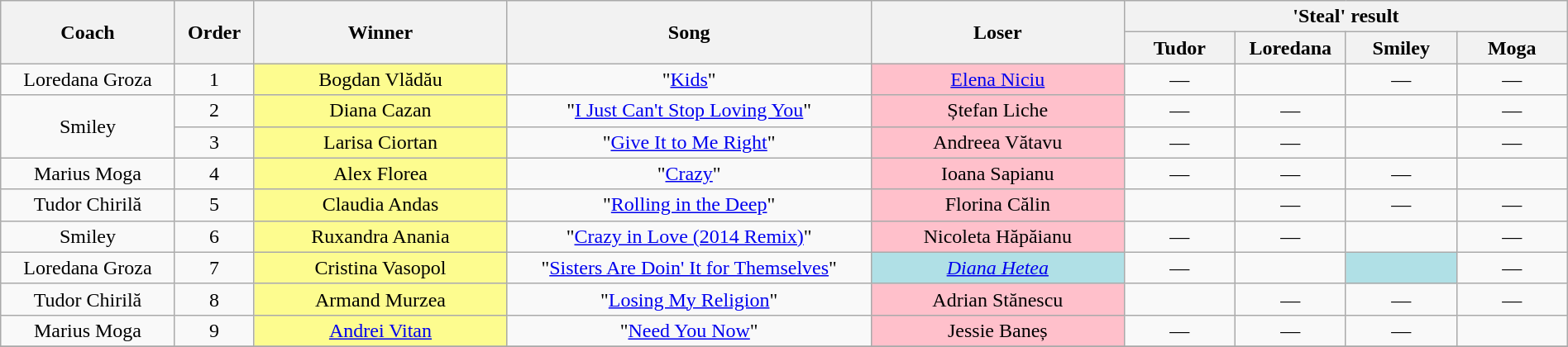<table class="wikitable" style="text-align: center; width:100%;">
<tr>
<th rowspan="2" style="width:11%;">Coach</th>
<th rowspan="2" style="width:05%;">Order</th>
<th rowspan="2" style="width:16%;">Winner</th>
<th rowspan="2" style="width:23%;">Song</th>
<th rowspan="2" style="width:16%;">Loser</th>
<th colspan="4" style="width:28%;">'Steal' result</th>
</tr>
<tr>
<th style="width:07%;">Tudor</th>
<th style="width:07%;">Loredana</th>
<th style="width:07%;">Smiley</th>
<th style="width:07%;">Moga</th>
</tr>
<tr>
<td>Loredana Groza</td>
<td>1</td>
<td style="background:#FDFC8F;">Bogdan Vlădău</td>
<td>"<a href='#'>Kids</a>"</td>
<td style="background:pink;"><a href='#'>Elena Niciu</a></td>
<td>—</td>
<td></td>
<td>—</td>
<td>—</td>
</tr>
<tr>
<td rowspan="2">Smiley</td>
<td>2</td>
<td style="background:#FDFC8F;">Diana Cazan</td>
<td>"<a href='#'>I Just Can't Stop Loving You</a>"</td>
<td style="background:pink;">Ștefan Liche</td>
<td>—</td>
<td>—</td>
<td></td>
<td>—</td>
</tr>
<tr>
<td>3</td>
<td style="background:#FDFC8F;">Larisa Ciortan</td>
<td>"<a href='#'>Give It to Me Right</a>"</td>
<td style="background:pink;">Andreea Vătavu</td>
<td>—</td>
<td>—</td>
<td></td>
<td>—</td>
</tr>
<tr>
<td>Marius Moga</td>
<td>4</td>
<td style="background:#FDFC8F;">Alex Florea</td>
<td>"<a href='#'>Crazy</a>"</td>
<td style="background:pink;">Ioana Sapianu</td>
<td>—</td>
<td>—</td>
<td>—</td>
<td></td>
</tr>
<tr>
<td>Tudor Chirilă</td>
<td>5</td>
<td style="background:#FDFC8F;">Claudia Andas</td>
<td>"<a href='#'>Rolling in the Deep</a>"</td>
<td style="background:pink;">Florina Călin</td>
<td></td>
<td>—</td>
<td>—</td>
<td>—</td>
</tr>
<tr>
<td>Smiley</td>
<td>6</td>
<td style="background:#FDFC8F;">Ruxandra Anania</td>
<td>"<a href='#'>Crazy in Love (2014 Remix)</a>"</td>
<td style="background:pink;">Nicoleta Hăpăianu</td>
<td>—</td>
<td>—</td>
<td></td>
<td>—</td>
</tr>
<tr>
<td>Loredana Groza</td>
<td>7</td>
<td style="background:#FDFC8F;">Cristina Vasopol</td>
<td>"<a href='#'>Sisters Are Doin' It for Themselves</a>"</td>
<td style="background:#B0E0E6;font-style:italic"><a href='#'>Diana Hetea</a></td>
<td>—</td>
<td></td>
<td style="background:#B0E0E6;"><strong></strong></td>
<td>—</td>
</tr>
<tr>
<td>Tudor Chirilă</td>
<td>8</td>
<td style="background:#FDFC8F;">Armand Murzea</td>
<td>"<a href='#'>Losing My Religion</a>"</td>
<td style="background:pink;">Adrian Stănescu</td>
<td></td>
<td>—</td>
<td>—</td>
<td>—</td>
</tr>
<tr>
<td>Marius Moga</td>
<td>9</td>
<td style="background:#FDFC8F;"><a href='#'>Andrei Vitan</a></td>
<td>"<a href='#'>Need You Now</a>"</td>
<td style="background:pink;">Jessie Baneș</td>
<td>—</td>
<td>—</td>
<td>—</td>
<td></td>
</tr>
<tr>
</tr>
</table>
